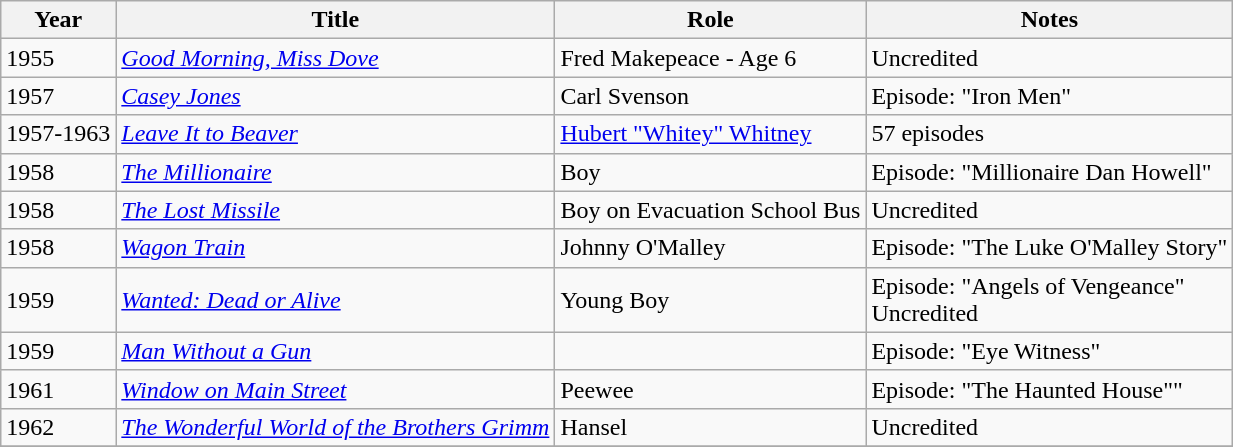<table class="wikitable sortable">
<tr>
<th>Year</th>
<th>Title</th>
<th>Role</th>
<th class="unsortable">Notes</th>
</tr>
<tr>
<td>1955</td>
<td><em><a href='#'>Good Morning, Miss Dove</a></em></td>
<td>Fred Makepeace - Age 6</td>
<td>Uncredited</td>
</tr>
<tr>
<td>1957</td>
<td><em><a href='#'>Casey Jones</a></em></td>
<td>Carl Svenson</td>
<td>Episode: "Iron Men"</td>
</tr>
<tr>
<td>1957-1963</td>
<td><em><a href='#'>Leave It to Beaver</a></em></td>
<td><a href='#'>Hubert "Whitey" Whitney</a></td>
<td>57 episodes</td>
</tr>
<tr>
<td>1958</td>
<td><em><a href='#'>The Millionaire</a></em></td>
<td>Boy</td>
<td>Episode: "Millionaire Dan Howell"</td>
</tr>
<tr>
<td>1958</td>
<td><em><a href='#'>The Lost Missile</a></em></td>
<td>Boy on Evacuation School Bus</td>
<td>Uncredited</td>
</tr>
<tr>
<td>1958</td>
<td><em><a href='#'>Wagon Train</a></em></td>
<td>Johnny O'Malley</td>
<td>Episode: "The Luke O'Malley Story"</td>
</tr>
<tr>
<td>1959</td>
<td><em><a href='#'>Wanted: Dead or Alive</a></em></td>
<td>Young Boy</td>
<td>Episode: "Angels of Vengeance"<br>Uncredited</td>
</tr>
<tr>
<td>1959</td>
<td><em><a href='#'>Man Without a Gun</a></em></td>
<td></td>
<td>Episode: "Eye Witness"</td>
</tr>
<tr>
<td>1961</td>
<td><em><a href='#'>Window on Main Street</a></em></td>
<td>Peewee</td>
<td>Episode: "The Haunted House""</td>
</tr>
<tr>
<td>1962</td>
<td><em><a href='#'>The Wonderful World of the Brothers Grimm</a></em></td>
<td>Hansel</td>
<td>Uncredited</td>
</tr>
<tr>
</tr>
</table>
